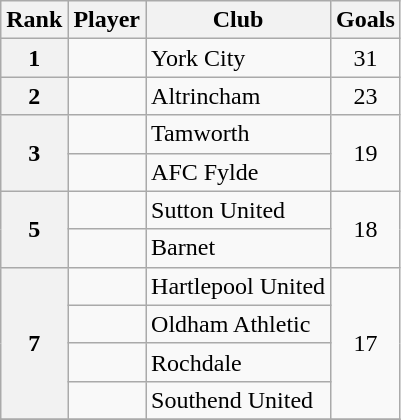<table class="wikitable" style="text-align:center">
<tr>
<th>Rank</th>
<th>Player</th>
<th>Club</th>
<th>Goals</th>
</tr>
<tr>
<th rowspan=1>1</th>
<td align=left></td>
<td align=left>York City</td>
<td rowspan=1>31</td>
</tr>
<tr>
<th rowspan=1>2</th>
<td align=left></td>
<td align=left>Altrincham</td>
<td rowspan=1>23</td>
</tr>
<tr>
<th rowspan=2>3</th>
<td align=left></td>
<td align=left>Tamworth</td>
<td rowspan=2>19</td>
</tr>
<tr>
<td align=left></td>
<td align=left>AFC Fylde</td>
</tr>
<tr>
<th rowspan=2>5</th>
<td align=left></td>
<td align=left>Sutton United</td>
<td rowspan=2>18</td>
</tr>
<tr>
<td align=left></td>
<td align=left>Barnet</td>
</tr>
<tr>
<th rowspan=4>7</th>
<td align=left></td>
<td align=left>Hartlepool United</td>
<td rowspan=4>17</td>
</tr>
<tr>
<td align=left></td>
<td align=left>Oldham Athletic</td>
</tr>
<tr>
<td align=left></td>
<td align=left>Rochdale</td>
</tr>
<tr>
<td align=left></td>
<td align=left>Southend United</td>
</tr>
<tr>
</tr>
</table>
